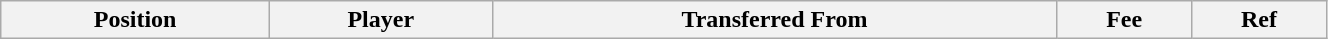<table class="wikitable sortable" style="width:70%; text-align:center; font-size:100%; text-align:left;">
<tr>
<th>Position</th>
<th>Player</th>
<th>Transferred From</th>
<th>Fee</th>
<th>Ref</th>
</tr>
</table>
